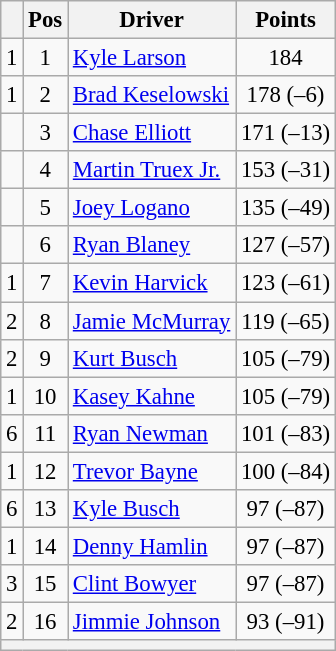<table class="wikitable" style="font-size: 95%">
<tr>
<th></th>
<th>Pos</th>
<th>Driver</th>
<th>Points</th>
</tr>
<tr>
<td align="left"> 1</td>
<td style="text-align:center;">1</td>
<td><a href='#'>Kyle Larson</a></td>
<td style="text-align:center;">184</td>
</tr>
<tr>
<td align="left"> 1</td>
<td style="text-align:center;">2</td>
<td><a href='#'>Brad Keselowski</a></td>
<td style="text-align:center;">178 (–6)</td>
</tr>
<tr>
<td align="left"></td>
<td style="text-align:center;">3</td>
<td><a href='#'>Chase Elliott</a></td>
<td style="text-align:center;">171 (–13)</td>
</tr>
<tr>
<td align="left"></td>
<td style="text-align:center;">4</td>
<td><a href='#'>Martin Truex Jr.</a></td>
<td style="text-align:center;">153 (–31)</td>
</tr>
<tr>
<td align="left"></td>
<td style="text-align:center;">5</td>
<td><a href='#'>Joey Logano</a></td>
<td style="text-align:center;">135 (–49)</td>
</tr>
<tr>
<td align="left"></td>
<td style="text-align:center;">6</td>
<td><a href='#'>Ryan Blaney</a></td>
<td style="text-align:center;">127 (–57)</td>
</tr>
<tr>
<td align="left"> 1</td>
<td style="text-align:center;">7</td>
<td><a href='#'>Kevin Harvick</a></td>
<td style="text-align:center;">123 (–61)</td>
</tr>
<tr>
<td align="left"> 2</td>
<td style="text-align:center;">8</td>
<td><a href='#'>Jamie McMurray</a></td>
<td style="text-align:center;">119 (–65)</td>
</tr>
<tr>
<td align="left"> 2</td>
<td style="text-align:center;">9</td>
<td><a href='#'>Kurt Busch</a></td>
<td style="text-align:center;">105 (–79)</td>
</tr>
<tr>
<td align="left"> 1</td>
<td style="text-align:center;">10</td>
<td><a href='#'>Kasey Kahne</a></td>
<td style="text-align:center;">105 (–79)</td>
</tr>
<tr>
<td align="left"> 6</td>
<td style="text-align:center;">11</td>
<td><a href='#'>Ryan Newman</a></td>
<td style="text-align:center;">101 (–83)</td>
</tr>
<tr>
<td align="left"> 1</td>
<td style="text-align:center;">12</td>
<td><a href='#'>Trevor Bayne</a></td>
<td style="text-align:center;">100 (–84)</td>
</tr>
<tr>
<td align="left"> 6</td>
<td style="text-align:center;">13</td>
<td><a href='#'>Kyle Busch</a></td>
<td style="text-align:center;">97 (–87)</td>
</tr>
<tr>
<td align="left"> 1</td>
<td style="text-align:center;">14</td>
<td><a href='#'>Denny Hamlin</a></td>
<td style="text-align:center;">97 (–87)</td>
</tr>
<tr>
<td align="left"> 3</td>
<td style="text-align:center;">15</td>
<td><a href='#'>Clint Bowyer</a></td>
<td style="text-align:center;">97 (–87)</td>
</tr>
<tr>
<td align="left"> 2</td>
<td style="text-align:center;">16</td>
<td><a href='#'>Jimmie Johnson</a></td>
<td style="text-align:center;">93 (–91)</td>
</tr>
<tr class="sortbottom">
<th colspan="9"></th>
</tr>
</table>
